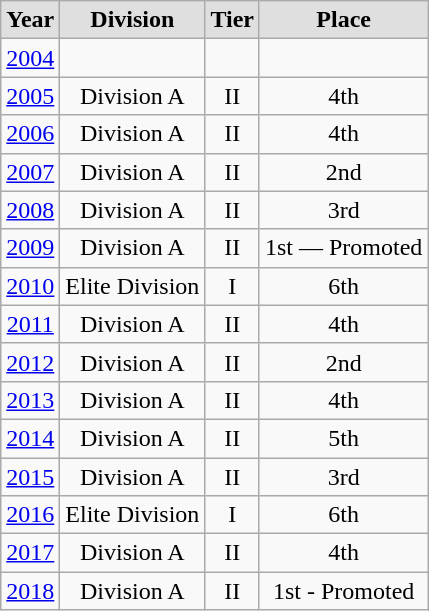<table class="wikitable">
<tr style="text-align:center; background:#dfdfdf;">
<td><strong>Year</strong></td>
<td><strong>Division</strong></td>
<td><strong>Tier</strong></td>
<td><strong>Place</strong></td>
</tr>
<tr style="text-align:center;">
<td><a href='#'>2004</a></td>
<td></td>
<td></td>
<td></td>
</tr>
<tr style="text-align:center;">
<td><a href='#'>2005</a></td>
<td>Division A</td>
<td>II</td>
<td>4th</td>
</tr>
<tr style="text-align:center;">
<td><a href='#'>2006</a></td>
<td>Division A</td>
<td>II</td>
<td>4th</td>
</tr>
<tr style="text-align:center;">
<td><a href='#'>2007</a></td>
<td>Division A</td>
<td>II</td>
<td>2nd</td>
</tr>
<tr style="text-align:center;">
<td><a href='#'>2008</a></td>
<td>Division A</td>
<td>II</td>
<td>3rd</td>
</tr>
<tr style="text-align:center;">
<td><a href='#'>2009</a></td>
<td>Division A</td>
<td>II</td>
<td>1st — Promoted</td>
</tr>
<tr style="text-align:center;">
<td><a href='#'>2010</a></td>
<td>Elite Division</td>
<td>I</td>
<td>6th</td>
</tr>
<tr style="text-align:center;">
<td><a href='#'>2011</a></td>
<td>Division A</td>
<td>II</td>
<td>4th</td>
</tr>
<tr style="text-align:center;">
<td><a href='#'>2012</a></td>
<td>Division A</td>
<td>II</td>
<td>2nd</td>
</tr>
<tr style="text-align:center;">
<td><a href='#'>2013</a></td>
<td>Division A</td>
<td>II</td>
<td>4th</td>
</tr>
<tr style="text-align:center;">
<td><a href='#'>2014</a></td>
<td>Division A</td>
<td>II</td>
<td>5th</td>
</tr>
<tr style="text-align:center;">
<td><a href='#'>2015</a></td>
<td>Division A</td>
<td>II</td>
<td>3rd</td>
</tr>
<tr style="text-align:center;">
<td><a href='#'>2016</a></td>
<td>Elite Division</td>
<td>I</td>
<td>6th</td>
</tr>
<tr style="text-align:center;">
<td><a href='#'>2017</a></td>
<td>Division A</td>
<td>II</td>
<td>4th</td>
</tr>
<tr style="text-align:center;">
<td><a href='#'>2018</a></td>
<td>Division A</td>
<td>II</td>
<td>1st - Promoted</td>
</tr>
</table>
